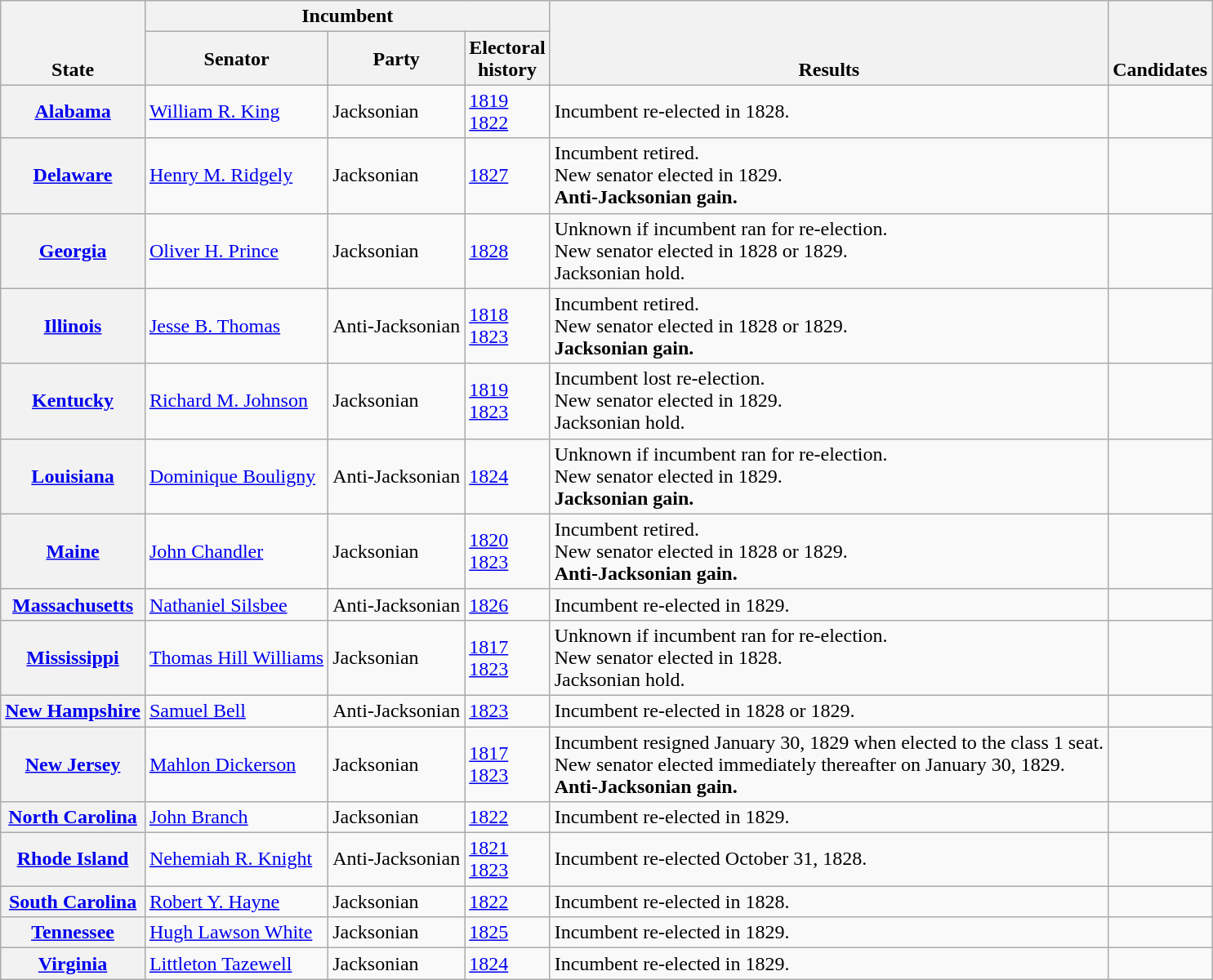<table class=wikitable>
<tr valign=bottom>
<th rowspan=2>State</th>
<th colspan=3>Incumbent</th>
<th rowspan=2>Results</th>
<th rowspan=2>Candidates</th>
</tr>
<tr>
<th>Senator</th>
<th>Party</th>
<th>Electoral<br>history</th>
</tr>
<tr>
<th><a href='#'>Alabama</a></th>
<td><a href='#'>William R. King</a></td>
<td>Jacksonian</td>
<td><a href='#'>1819</a><br><a href='#'>1822</a></td>
<td>Incumbent re-elected in 1828.</td>
<td nowrap></td>
</tr>
<tr>
<th><a href='#'>Delaware</a></th>
<td><a href='#'>Henry M. Ridgely</a></td>
<td>Jacksonian</td>
<td><a href='#'>1827 </a></td>
<td>Incumbent retired.<br>New senator elected in 1829.<br><strong>Anti-Jacksonian gain.</strong></td>
<td nowrap></td>
</tr>
<tr>
<th><a href='#'>Georgia</a></th>
<td><a href='#'>Oliver H. Prince</a></td>
<td>Jacksonian</td>
<td><a href='#'>1828 </a></td>
<td>Unknown if incumbent ran for re-election.<br>New senator elected in 1828 or 1829.<br>Jacksonian hold.</td>
<td nowrap></td>
</tr>
<tr>
<th><a href='#'>Illinois</a></th>
<td><a href='#'>Jesse B. Thomas</a></td>
<td>Anti-Jacksonian</td>
<td><a href='#'>1818</a><br><a href='#'>1823</a></td>
<td>Incumbent retired.<br>New senator elected in 1828 or 1829.<br><strong>Jacksonian gain.</strong></td>
<td nowrap></td>
</tr>
<tr>
<th><a href='#'>Kentucky</a></th>
<td><a href='#'>Richard M. Johnson</a></td>
<td>Jacksonian</td>
<td><a href='#'>1819 </a><br><a href='#'>1823</a><br></td>
<td>Incumbent lost re-election.<br>New senator elected in 1829.<br>Jacksonian hold.</td>
<td nowrap></td>
</tr>
<tr>
<th><a href='#'>Louisiana</a></th>
<td><a href='#'>Dominique Bouligny</a></td>
<td>Anti-Jacksonian</td>
<td><a href='#'>1824 </a></td>
<td>Unknown if incumbent ran for re-election.<br>New senator elected in 1829.<br><strong>Jacksonian gain.</strong></td>
<td nowrap></td>
</tr>
<tr>
<th><a href='#'>Maine</a></th>
<td><a href='#'>John Chandler</a></td>
<td>Jacksonian</td>
<td><a href='#'>1820</a><br><a href='#'>1823</a></td>
<td>Incumbent retired.<br>New senator elected in 1828 or 1829.<br><strong>Anti-Jacksonian gain.</strong></td>
<td nowrap></td>
</tr>
<tr>
<th><a href='#'>Massachusetts</a></th>
<td><a href='#'>Nathaniel Silsbee</a></td>
<td>Anti-Jacksonian</td>
<td><a href='#'>1826 </a></td>
<td>Incumbent re-elected in 1829.</td>
<td nowrap></td>
</tr>
<tr>
<th><a href='#'>Mississippi</a></th>
<td><a href='#'>Thomas Hill Williams</a></td>
<td>Jacksonian</td>
<td><a href='#'>1817</a><br><a href='#'>1823</a></td>
<td>Unknown if incumbent ran for re-election.<br>New senator elected in 1828.<br>Jacksonian hold.</td>
<td nowrap></td>
</tr>
<tr>
<th><a href='#'>New Hampshire</a></th>
<td><a href='#'>Samuel Bell</a></td>
<td>Anti-Jacksonian</td>
<td><a href='#'>1823</a></td>
<td>Incumbent re-elected in 1828 or 1829.</td>
<td nowrap></td>
</tr>
<tr>
<th><a href='#'>New Jersey</a></th>
<td><a href='#'>Mahlon Dickerson</a></td>
<td>Jacksonian</td>
<td><a href='#'>1817</a><br><a href='#'>1823</a></td>
<td>Incumbent resigned January 30, 1829 when elected to the class 1 seat.<br>New senator elected immediately thereafter on January 30, 1829.<br><strong>Anti-Jacksonian gain.</strong></td>
<td nowrap></td>
</tr>
<tr>
<th><a href='#'>North Carolina</a></th>
<td><a href='#'>John Branch</a></td>
<td>Jacksonian</td>
<td><a href='#'>1822</a></td>
<td>Incumbent re-elected in 1829.</td>
<td nowrap></td>
</tr>
<tr>
<th><a href='#'>Rhode Island</a></th>
<td><a href='#'>Nehemiah R. Knight</a></td>
<td>Anti-Jacksonian</td>
<td><a href='#'>1821 </a><br><a href='#'>1823</a></td>
<td>Incumbent re-elected October 31, 1828.</td>
<td nowrap></td>
</tr>
<tr>
<th><a href='#'>South Carolina</a></th>
<td><a href='#'>Robert Y. Hayne</a></td>
<td>Jacksonian</td>
<td><a href='#'>1822</a></td>
<td>Incumbent re-elected in 1828.</td>
<td nowrap></td>
</tr>
<tr>
<th><a href='#'>Tennessee</a></th>
<td><a href='#'>Hugh Lawson White</a></td>
<td>Jacksonian</td>
<td><a href='#'>1825 </a></td>
<td>Incumbent re-elected in 1829.</td>
<td nowrap></td>
</tr>
<tr>
<th><a href='#'>Virginia</a></th>
<td><a href='#'>Littleton Tazewell</a></td>
<td>Jacksonian</td>
<td><a href='#'>1824 </a></td>
<td>Incumbent re-elected in 1829.</td>
<td nowrap></td>
</tr>
</table>
